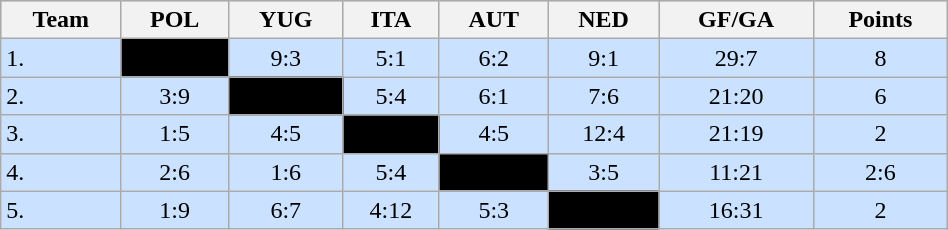<table class="wikitable" bgcolor="#EFEFFF" width="50%">
<tr bgcolor="#BCD2EE">
<th>Team</th>
<th>POL</th>
<th>YUG</th>
<th>ITA</th>
<th>AUT</th>
<th>NED</th>
<th>GF/GA</th>
<th>Points</th>
</tr>
<tr bgcolor="#CAE1FF" align="center">
<td align="left">1. </td>
<td style="background:#000000;"></td>
<td>9:3</td>
<td>5:1</td>
<td>6:2</td>
<td>9:1</td>
<td>29:7</td>
<td>8</td>
</tr>
<tr bgcolor="#CAE1FF" align="center">
<td align="left">2. </td>
<td>3:9</td>
<td style="background:#000000;"></td>
<td>5:4</td>
<td>6:1</td>
<td>7:6</td>
<td>21:20</td>
<td>6</td>
</tr>
<tr bgcolor="#CAE1FF" align="center">
<td align="left">3. </td>
<td>1:5</td>
<td>4:5</td>
<td style="background:#000000;"></td>
<td>4:5</td>
<td>12:4</td>
<td>21:19</td>
<td>2</td>
</tr>
<tr bgcolor="#CAE1FF" align="center">
<td align="left">4. </td>
<td>2:6</td>
<td>1:6</td>
<td>5:4</td>
<td style="background:#000000;"></td>
<td>3:5</td>
<td>11:21</td>
<td>2:6</td>
</tr>
<tr bgcolor="#CAE1FF" align="center">
<td align="left">5. </td>
<td>1:9</td>
<td>6:7</td>
<td>4:12</td>
<td>5:3</td>
<td style="background:#000000;"></td>
<td>16:31</td>
<td>2</td>
</tr>
</table>
